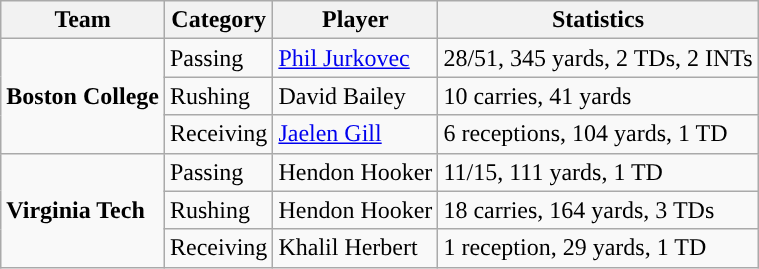<table class="wikitable" style="float: left;">
<tr>
<th>Team</th>
<th>Category</th>
<th>Player</th>
<th>Statistics</th>
</tr>
<tr>
<td rowspan=3><strong>Boston College</strong></td>
<td>Passing</td>
<td><a href='#'>Phil Jurkovec</a></td>
<td>28/51, 345 yards, 2 TDs, 2 INTs</td>
</tr>
<tr>
<td>Rushing</td>
<td>David Bailey</td>
<td>10 carries, 41 yards</td>
</tr>
<tr>
<td>Receiving</td>
<td><a href='#'>Jaelen Gill</a></td>
<td>6 receptions, 104 yards, 1 TD</td>
</tr>
<tr>
<td rowspan=3><strong>Virginia Tech</strong></td>
<td>Passing</td>
<td>Hendon Hooker</td>
<td>11/15, 111 yards, 1 TD</td>
</tr>
<tr>
<td>Rushing</td>
<td>Hendon Hooker</td>
<td>18 carries, 164 yards, 3 TDs</td>
</tr>
<tr>
<td>Receiving</td>
<td>Khalil Herbert</td>
<td>1 reception, 29 yards, 1 TD</td>
</tr>
</table>
